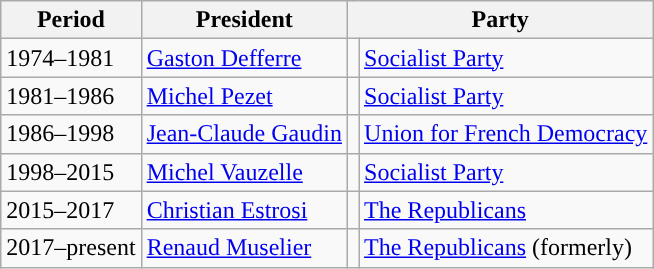<table class="wikitable">
<tr>
<th>Period</th>
<th>President</th>
<th colspan="2">Party</th>
</tr>
<tr>
<td>1974–1981</td>
<td><a href='#'>Gaston Defferre</a></td>
<td style="background-color: "></td>
<td><a href='#'>Socialist Party</a></td>
</tr>
<tr>
<td>1981–1986</td>
<td><a href='#'>Michel Pezet</a></td>
<td style="background-color: "></td>
<td><a href='#'>Socialist Party</a></td>
</tr>
<tr>
<td>1986–1998</td>
<td><a href='#'>Jean-Claude Gaudin</a></td>
<td style="background-color: "></td>
<td><a href='#'>Union for French Democracy</a></td>
</tr>
<tr>
<td>1998–2015</td>
<td><a href='#'>Michel Vauzelle</a></td>
<td style="background-color: "></td>
<td><a href='#'>Socialist Party</a></td>
</tr>
<tr>
<td>2015–2017</td>
<td><a href='#'>Christian Estrosi</a></td>
<td style="background-color: "></td>
<td><a href='#'>The Republicans</a></td>
</tr>
<tr>
<td>2017–present</td>
<td><a href='#'>Renaud Muselier</a></td>
<td style="background-color: "></td>
<td><a href='#'>The Republicans</a> (formerly)</td>
</tr>
</table>
